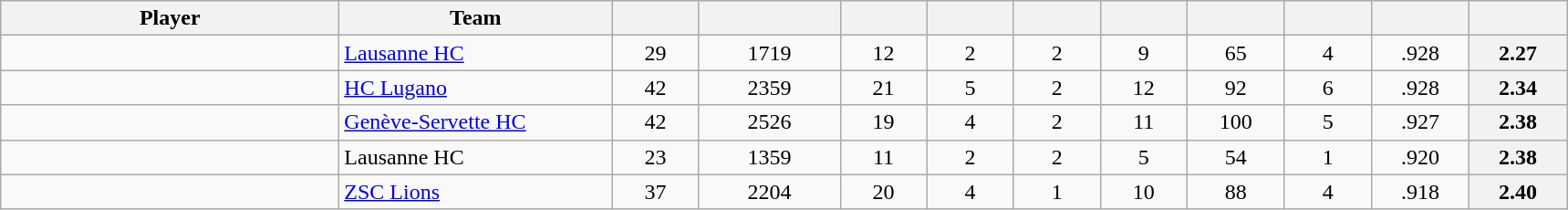<table class="wikitable sortable" style="text-align: center">
<tr>
<th style="width: 15em;">Player</th>
<th style="width: 12em;">Team</th>
<th style="width: 3.5em;"></th>
<th style="width: 6em;"></th>
<th style="width: 3.5em;"></th>
<th style="width: 3.5em;"></th>
<th style="width: 3.5em;"></th>
<th style="width: 3.5em;"></th>
<th style="width: 4em;"></th>
<th style="width: 3.5em;"></th>
<th style="width: 4em;"></th>
<th style="width: 4em;"></th>
</tr>
<tr>
<td style="text-align:left;"></td>
<td style="text-align:left;"><a href='#'>Lausanne HC</a></td>
<td>29</td>
<td>1719</td>
<td>12</td>
<td>2</td>
<td>2</td>
<td>9</td>
<td>65</td>
<td>4</td>
<td>.928</td>
<th>2.27</th>
</tr>
<tr>
<td style="text-align:left;"></td>
<td style="text-align:left;"><a href='#'>HC Lugano</a></td>
<td>42</td>
<td>2359</td>
<td>21</td>
<td>5</td>
<td>2</td>
<td>12</td>
<td>92</td>
<td>6</td>
<td>.928</td>
<th>2.34</th>
</tr>
<tr>
<td style="text-align:left;"></td>
<td style="text-align:left;"><a href='#'>Genève-Servette HC</a></td>
<td>42</td>
<td>2526</td>
<td>19</td>
<td>4</td>
<td>2</td>
<td>11</td>
<td>100</td>
<td>5</td>
<td>.927</td>
<th>2.38</th>
</tr>
<tr>
<td style="text-align:left;"></td>
<td style="text-align:left;">Lausanne HC</td>
<td>23</td>
<td>1359</td>
<td>11</td>
<td>2</td>
<td>2</td>
<td>5</td>
<td>54</td>
<td>1</td>
<td>.920</td>
<th>2.38</th>
</tr>
<tr>
<td style="text-align:left;"></td>
<td style="text-align:left;"><a href='#'>ZSC Lions</a></td>
<td>37</td>
<td>2204</td>
<td>20</td>
<td>4</td>
<td>1</td>
<td>10</td>
<td>88</td>
<td>4</td>
<td>.918</td>
<th>2.40</th>
</tr>
</table>
